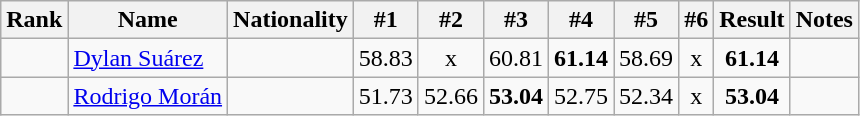<table class="wikitable sortable" style="text-align:center">
<tr>
<th>Rank</th>
<th>Name</th>
<th>Nationality</th>
<th>#1</th>
<th>#2</th>
<th>#3</th>
<th>#4</th>
<th>#5</th>
<th>#6</th>
<th>Result</th>
<th>Notes</th>
</tr>
<tr>
<td></td>
<td align=left><a href='#'>Dylan Suárez</a></td>
<td align=left></td>
<td>58.83</td>
<td>x</td>
<td>60.81</td>
<td><strong>61.14</strong></td>
<td>58.69</td>
<td>x</td>
<td><strong>61.14</strong></td>
<td></td>
</tr>
<tr>
<td></td>
<td align=left><a href='#'>Rodrigo Morán</a></td>
<td align=left></td>
<td>51.73</td>
<td>52.66</td>
<td><strong>53.04</strong></td>
<td>52.75</td>
<td>52.34</td>
<td>x</td>
<td><strong>53.04</strong></td>
<td></td>
</tr>
</table>
